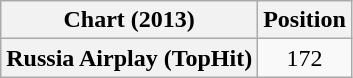<table class="wikitable plainrowheaders" style="text-align:center;">
<tr>
<th scope="col">Chart (2013)</th>
<th scope="col">Position</th>
</tr>
<tr>
<th scope="row">Russia Airplay (TopHit)</th>
<td>172</td>
</tr>
</table>
